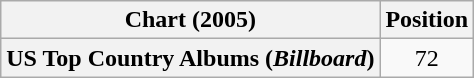<table class="wikitable plainrowheaders" style="text-align:center">
<tr>
<th scope="col">Chart (2005)</th>
<th scope="col">Position</th>
</tr>
<tr>
<th scope="row">US Top Country Albums (<em>Billboard</em>)</th>
<td>72</td>
</tr>
</table>
